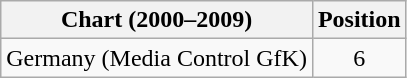<table class="wikitable">
<tr>
<th>Chart (2000–2009)</th>
<th>Position</th>
</tr>
<tr>
<td>Germany (Media Control GfK)</td>
<td align="center">6</td>
</tr>
</table>
